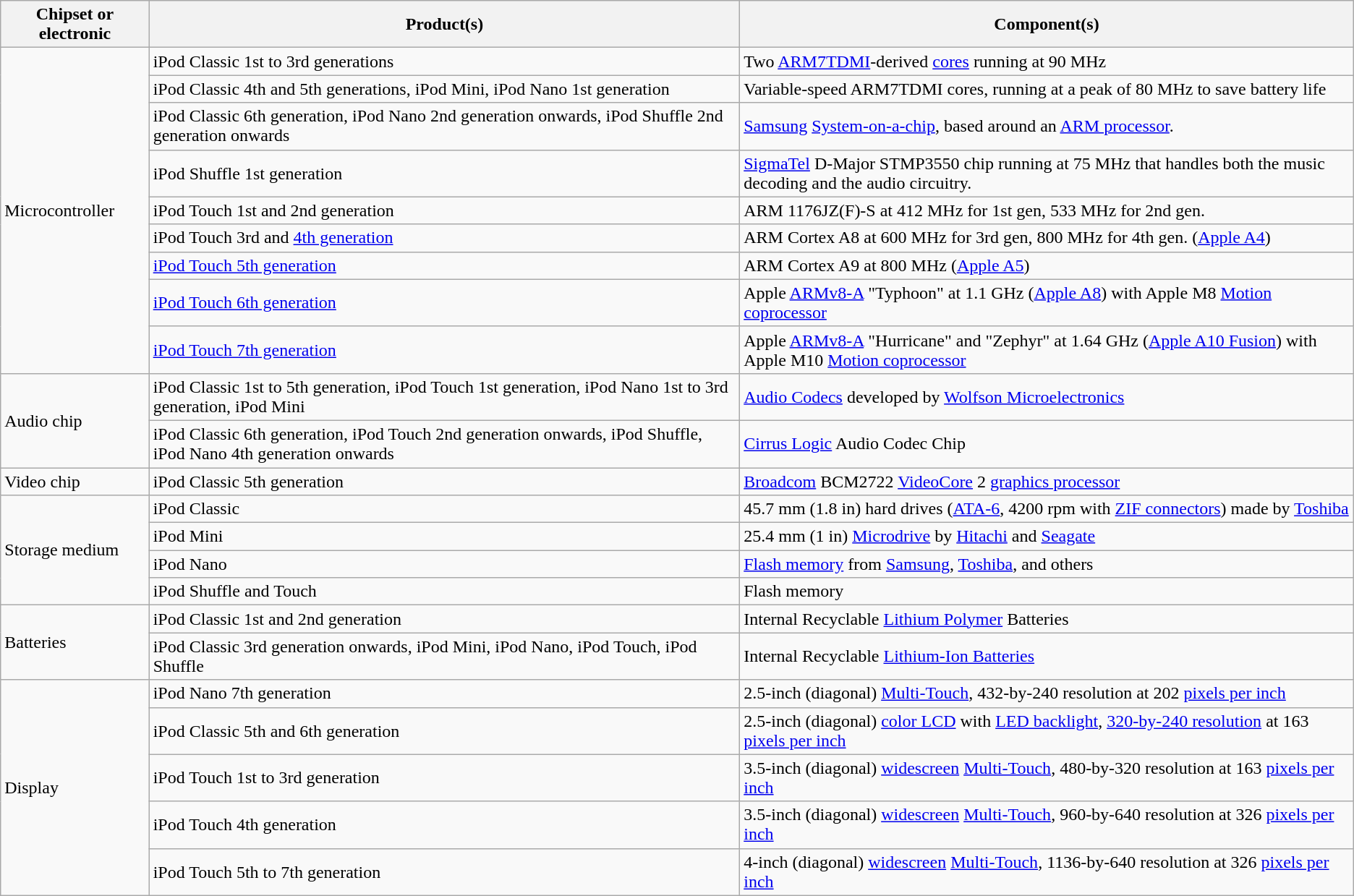<table class="wikitable">
<tr>
<th>Chipset or electronic</th>
<th>Product(s)</th>
<th>Component(s)</th>
</tr>
<tr>
<td rowspan=9>Microcontroller</td>
<td>iPod Classic 1st to 3rd generations</td>
<td>Two <a href='#'>ARM7TDMI</a>-derived <a href='#'>cores</a> running at 90 MHz</td>
</tr>
<tr>
<td>iPod Classic 4th and 5th generations, iPod Mini, iPod Nano 1st generation</td>
<td>Variable-speed ARM7TDMI cores, running at a peak of 80 MHz to save battery life</td>
</tr>
<tr>
<td>iPod Classic 6th generation, iPod Nano 2nd generation onwards, iPod Shuffle 2nd generation onwards</td>
<td><a href='#'>Samsung</a> <a href='#'>System-on-a-chip</a>, based around an <a href='#'>ARM processor</a>.</td>
</tr>
<tr>
<td>iPod Shuffle 1st generation</td>
<td><a href='#'>SigmaTel</a> D-Major STMP3550 chip running at 75 MHz that handles both the music decoding and the audio circuitry.</td>
</tr>
<tr>
<td>iPod Touch 1st and 2nd generation</td>
<td>ARM 1176JZ(F)-S at 412 MHz for 1st gen, 533 MHz for 2nd gen.</td>
</tr>
<tr>
<td>iPod Touch 3rd and <a href='#'>4th generation</a></td>
<td>ARM Cortex A8 at 600 MHz for 3rd gen, 800 MHz for 4th gen. (<a href='#'>Apple A4</a>)</td>
</tr>
<tr>
<td><a href='#'>iPod Touch 5th generation</a></td>
<td>ARM Cortex A9 at 800 MHz (<a href='#'>Apple A5</a>)</td>
</tr>
<tr>
<td><a href='#'>iPod Touch 6th generation</a></td>
<td>Apple <a href='#'>ARMv8-A</a> "Typhoon" at 1.1 GHz (<a href='#'>Apple A8</a>) with Apple M8 <a href='#'>Motion coprocessor</a></td>
</tr>
<tr>
<td><a href='#'>iPod Touch 7th generation</a></td>
<td>Apple <a href='#'>ARMv8-A</a> "Hurricane" and "Zephyr" at 1.64 GHz (<a href='#'>Apple A10 Fusion</a>) with Apple M10 <a href='#'>Motion coprocessor</a></td>
</tr>
<tr>
<td rowspan=2>Audio chip</td>
<td>iPod Classic 1st to 5th generation, iPod Touch 1st generation, iPod Nano 1st to 3rd generation, iPod Mini</td>
<td><a href='#'>Audio Codecs</a> developed by <a href='#'>Wolfson Microelectronics</a></td>
</tr>
<tr>
<td>iPod Classic 6th generation, iPod Touch 2nd generation onwards, iPod Shuffle, iPod Nano 4th generation onwards</td>
<td><a href='#'>Cirrus Logic</a> Audio Codec Chip</td>
</tr>
<tr>
<td>Video chip</td>
<td>iPod Classic 5th generation</td>
<td><a href='#'>Broadcom</a> BCM2722 <a href='#'>VideoCore</a> 2 <a href='#'>graphics processor</a></td>
</tr>
<tr>
<td rowspan=4>Storage medium</td>
<td>iPod Classic</td>
<td>45.7 mm (1.8 in) hard drives (<a href='#'>ATA-6</a>, 4200 rpm with <a href='#'>ZIF connectors</a>) made by <a href='#'>Toshiba</a></td>
</tr>
<tr>
<td>iPod Mini</td>
<td>25.4 mm (1 in) <a href='#'>Microdrive</a> by <a href='#'>Hitachi</a> and <a href='#'>Seagate</a></td>
</tr>
<tr>
<td>iPod Nano</td>
<td><a href='#'>Flash memory</a> from <a href='#'>Samsung</a>, <a href='#'>Toshiba</a>, and others</td>
</tr>
<tr>
<td>iPod Shuffle and Touch</td>
<td>Flash memory</td>
</tr>
<tr>
<td rowspan=2>Batteries</td>
<td>iPod Classic 1st and 2nd generation</td>
<td>Internal Recyclable <a href='#'>Lithium Polymer</a> Batteries</td>
</tr>
<tr>
<td>iPod Classic 3rd generation onwards, iPod Mini, iPod Nano, iPod Touch, iPod Shuffle</td>
<td>Internal Recyclable <a href='#'>Lithium-Ion Batteries</a></td>
</tr>
<tr>
<td rowspan=5>Display</td>
<td>iPod Nano 7th generation</td>
<td>2.5-inch (diagonal) <a href='#'>Multi-Touch</a>, 432-by-240 resolution at 202 <a href='#'>pixels per inch</a></td>
</tr>
<tr>
<td>iPod Classic 5th and 6th generation</td>
<td>2.5-inch (diagonal) <a href='#'>color LCD</a> with <a href='#'>LED backlight</a>, <a href='#'>320-by-240 resolution</a> at 163 <a href='#'>pixels per inch</a></td>
</tr>
<tr>
<td>iPod Touch 1st to 3rd generation</td>
<td>3.5-inch (diagonal) <a href='#'>widescreen</a> <a href='#'>Multi-Touch</a>, 480-by-320 resolution at 163 <a href='#'>pixels per inch</a></td>
</tr>
<tr>
<td>iPod Touch 4th generation</td>
<td>3.5-inch (diagonal) <a href='#'>widescreen</a> <a href='#'>Multi-Touch</a>, 960-by-640 resolution at 326 <a href='#'>pixels per inch</a></td>
</tr>
<tr>
<td>iPod Touch 5th to 7th generation</td>
<td>4-inch (diagonal) <a href='#'>widescreen</a> <a href='#'>Multi-Touch</a>, 1136-by-640 resolution at 326 <a href='#'>pixels per inch</a></td>
</tr>
</table>
